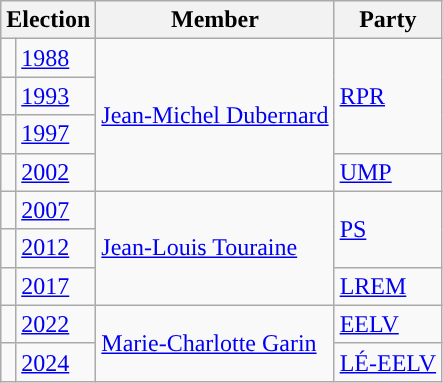<table class="wikitable">
<tr>
<th colspan=2>Election</th>
<th>Member</th>
<th>Party</th>
</tr>
<tr>
<td style="background-color: "></td>
<td><a href='#'>1988</a></td>
<td rowspan="4"><a href='#'>Jean-Michel Dubernard</a></td>
<td rowspan="3"><a href='#'>RPR</a></td>
</tr>
<tr>
<td style="background-color: "></td>
<td><a href='#'>1993</a></td>
</tr>
<tr>
<td style="background-color: "></td>
<td><a href='#'>1997</a></td>
</tr>
<tr>
<td style="background-color: "></td>
<td><a href='#'>2002</a></td>
<td><a href='#'>UMP</a></td>
</tr>
<tr>
<td style="background-color: "></td>
<td><a href='#'>2007</a></td>
<td rowspan="3"><a href='#'>Jean-Louis Touraine</a></td>
<td rowspan="2"><a href='#'>PS</a></td>
</tr>
<tr>
<td style="background-color: "></td>
<td><a href='#'>2012</a></td>
</tr>
<tr>
<td style="background-color: "></td>
<td><a href='#'>2017</a></td>
<td><a href='#'>LREM</a></td>
</tr>
<tr>
<td style="background-color: "></td>
<td><a href='#'>2022</a></td>
<td rowspan="2"><a href='#'>Marie-Charlotte Garin</a></td>
<td><a href='#'>EELV</a></td>
</tr>
<tr>
<td style="background-color: "></td>
<td><a href='#'>2024</a></td>
<td><a href='#'>LÉ-EELV</a></td>
</tr>
</table>
